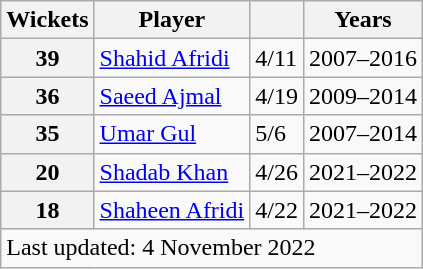<table class="wikitable sortable" style="text-align: left;">
<tr>
<th>Wickets</th>
<th>Player</th>
<th></th>
<th>Years</th>
</tr>
<tr>
<th align=center>39</th>
<td><a href='#'>Shahid Afridi</a></td>
<td>4/11</td>
<td>2007–2016</td>
</tr>
<tr>
<th align=center>36</th>
<td><a href='#'>Saeed Ajmal</a></td>
<td>4/19</td>
<td>2009–2014</td>
</tr>
<tr>
<th align=center>35</th>
<td><a href='#'>Umar Gul</a></td>
<td>5/6</td>
<td>2007–2014</td>
</tr>
<tr>
<th align=center>20</th>
<td><a href='#'>Shadab Khan</a></td>
<td>4/26</td>
<td>2021–2022</td>
</tr>
<tr>
<th align=center>18</th>
<td><a href='#'>Shaheen Afridi</a></td>
<td>4/22</td>
<td>2021–2022</td>
</tr>
<tr>
<td colspan="7">Last updated: 4 November 2022</td>
</tr>
</table>
